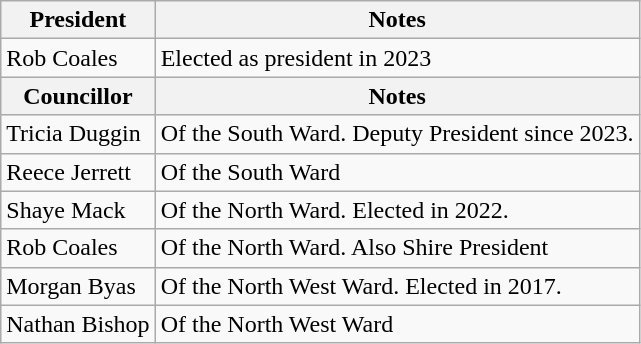<table class="wikitable sortable">
<tr>
<th>President</th>
<th>Notes</th>
</tr>
<tr>
<td>Rob Coales</td>
<td>Elected as president in 2023</td>
</tr>
<tr>
<th>Councillor</th>
<th>Notes</th>
</tr>
<tr>
<td>Tricia Duggin</td>
<td>Of the South Ward. Deputy President since 2023.</td>
</tr>
<tr>
<td>Reece Jerrett</td>
<td>Of the South Ward</td>
</tr>
<tr>
<td>Shaye Mack</td>
<td>Of the North Ward. Elected in 2022.</td>
</tr>
<tr>
<td>Rob Coales</td>
<td>Of the North Ward. Also Shire President</td>
</tr>
<tr>
<td>Morgan Byas</td>
<td>Of the North West Ward. Elected in 2017.</td>
</tr>
<tr>
<td>Nathan Bishop</td>
<td>Of the North West Ward</td>
</tr>
</table>
